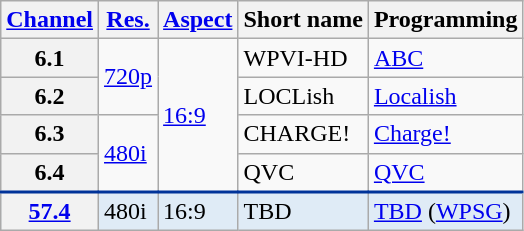<table class="wikitable">
<tr>
<th scope = "col"><a href='#'>Channel</a></th>
<th scope = "col"><a href='#'>Res.</a></th>
<th scope = "col"><a href='#'>Aspect</a></th>
<th scope = "col">Short name</th>
<th scope = "col">Programming</th>
</tr>
<tr>
<th scope = "row">6.1</th>
<td rowspan=2><a href='#'>720p</a></td>
<td rowspan=4><a href='#'>16:9</a></td>
<td>WPVI-HD</td>
<td><a href='#'>ABC</a></td>
</tr>
<tr>
<th scope = "row">6.2</th>
<td>LOCLish</td>
<td><a href='#'>Localish</a></td>
</tr>
<tr>
<th scope = "row">6.3</th>
<td rowspan=2><a href='#'>480i</a></td>
<td>CHARGE!</td>
<td><a href='#'>Charge!</a></td>
</tr>
<tr>
<th scope = "row">6.4</th>
<td>QVC</td>
<td><a href='#'>QVC</a></td>
</tr>
<tr style="background-color:#DFEBF6; border-top: 2px solid #003399;">
<th scope="row"><a href='#'>57.4</a></th>
<td>480i</td>
<td>16:9</td>
<td>TBD</td>
<td><a href='#'>TBD</a> (<a href='#'>WPSG</a>)</td>
</tr>
</table>
